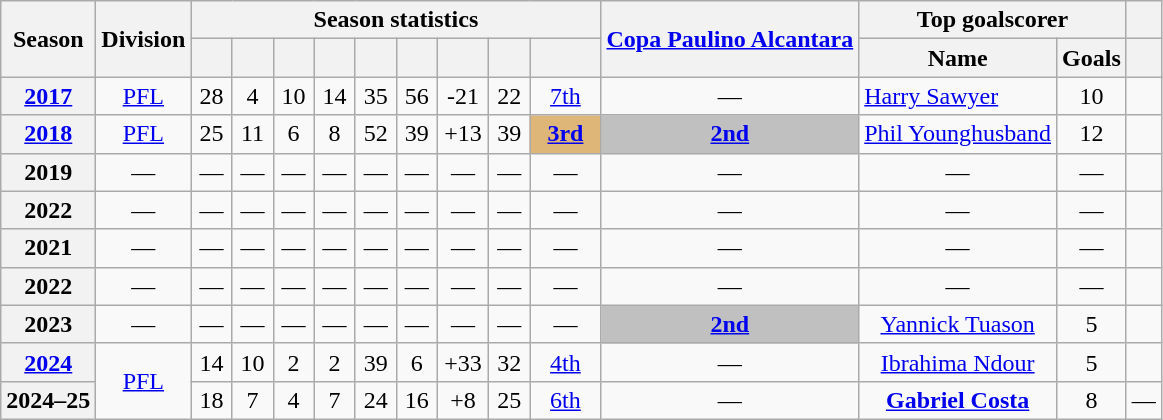<table class="wikitable" style="text-align: center">
<tr>
<th rowspan="2">Season</th>
<th rowspan=2>Division</th>
<th colspan="9">Season statistics</th>
<th rowspan="2"><a href='#'>Copa Paulino Alcantara</a></th>
<th colspan=2>Top goalscorer</th>
<th></th>
</tr>
<tr>
<th width=20px></th>
<th width=20px></th>
<th width=20px></th>
<th width=20px></th>
<th width=20px></th>
<th width=20px></th>
<th width=27px></th>
<th width=20px></th>
<th width=40px></th>
<th>Name</th>
<th>Goals</th>
<th></th>
</tr>
<tr>
<th><a href='#'>2017</a></th>
<td><a href='#'>PFL</a></td>
<td>28</td>
<td>4</td>
<td>10</td>
<td>14</td>
<td>35</td>
<td>56</td>
<td>-21</td>
<td>22</td>
<td><a href='#'>7th</a></td>
<td>—</td>
<td style=text-align:left> <a href='#'>Harry Sawyer</a></td>
<td>10</td>
<td></td>
</tr>
<tr>
<th><a href='#'>2018</a></th>
<td><a href='#'>PFL</a></td>
<td rowspan="1">25</td>
<td>11</td>
<td>6</td>
<td>8</td>
<td>52</td>
<td>39</td>
<td>+13</td>
<td>39</td>
<td style="background:#deb678;"><strong><a href='#'>3rd</a></strong></td>
<td style="background:silver;"><strong><a href='#'>2nd</a></strong></td>
<td> <a href='#'>Phil Younghusband</a></td>
<td>12</td>
<td></td>
</tr>
<tr>
<th>2019</th>
<td>—</td>
<td>—</td>
<td>—</td>
<td>—</td>
<td>—</td>
<td>—</td>
<td>—</td>
<td>—</td>
<td>—</td>
<td>—</td>
<td>—</td>
<td>—</td>
<td>—</td>
<td></td>
</tr>
<tr>
<th>2022</th>
<td>—</td>
<td>—</td>
<td>—</td>
<td>—</td>
<td>—</td>
<td>—</td>
<td>—</td>
<td>—</td>
<td>—</td>
<td>—</td>
<td>—</td>
<td>—</td>
<td>—</td>
<td></td>
</tr>
<tr>
<th>2021</th>
<td>—</td>
<td>—</td>
<td>—</td>
<td>—</td>
<td>—</td>
<td>—</td>
<td>—</td>
<td>—</td>
<td>—</td>
<td>—</td>
<td>—</td>
<td>—</td>
<td>—</td>
<td></td>
</tr>
<tr>
<th>2022</th>
<td>—</td>
<td>—</td>
<td>—</td>
<td>—</td>
<td>—</td>
<td>—</td>
<td>—</td>
<td>—</td>
<td>—</td>
<td>—</td>
<td>—</td>
<td>—</td>
<td>—</td>
<td></td>
</tr>
<tr>
<th>2023</th>
<td>—</td>
<td>—</td>
<td>—</td>
<td>—</td>
<td>—</td>
<td>—</td>
<td>—</td>
<td>—</td>
<td>—</td>
<td>—</td>
<td bgcolor="silver"><strong><a href='#'>2nd</a></strong></td>
<td> <a href='#'>Yannick Tuason</a></td>
<td>5</td>
<td></td>
</tr>
<tr>
<th><a href='#'>2024</a></th>
<td rowspan="2"><a href='#'>PFL</a></td>
<td>14</td>
<td>10</td>
<td>2</td>
<td>2</td>
<td>39</td>
<td>6</td>
<td>+33</td>
<td>32</td>
<td><a href='#'>4th</a></td>
<td>—</td>
<td> <a href='#'>Ibrahima Ndour</a></td>
<td>5</td>
<td></td>
</tr>
<tr>
<th>2024–25</th>
<td>18</td>
<td>7</td>
<td>4</td>
<td>7</td>
<td>24</td>
<td>16</td>
<td>+8</td>
<td>25</td>
<td><a href='#'>6th</a></td>
<td>—</td>
<td> <strong><a href='#'>Gabriel Costa</a></strong></td>
<td>8</td>
<td>—</td>
</tr>
</table>
